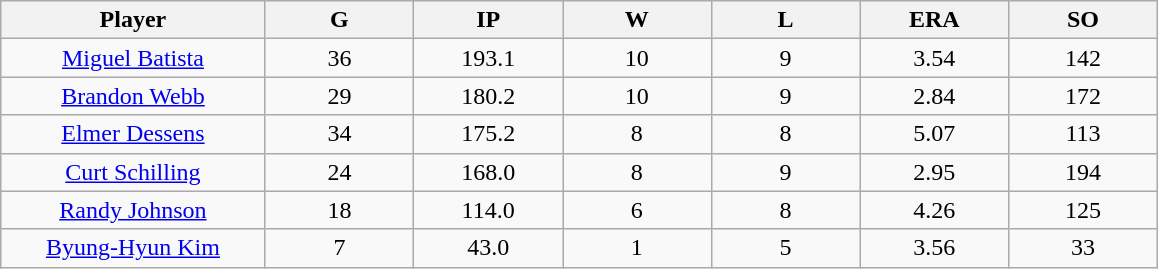<table class="wikitable sortable">
<tr>
<th bgcolor="#DDDDFF" width="16%">Player</th>
<th bgcolor="#DDDDFF" width="9%">G</th>
<th bgcolor="#DDDDFF" width="9%">IP</th>
<th bgcolor="#DDDDFF" width="9%">W</th>
<th bgcolor="#DDDDFF" width="9%">L</th>
<th bgcolor="#DDDDFF" width="9%">ERA</th>
<th bgcolor="#DDDDFF" width="9%">SO</th>
</tr>
<tr align="center">
<td><a href='#'>Miguel Batista</a></td>
<td>36</td>
<td>193.1</td>
<td>10</td>
<td>9</td>
<td>3.54</td>
<td>142</td>
</tr>
<tr align=center>
<td><a href='#'>Brandon Webb</a></td>
<td>29</td>
<td>180.2</td>
<td>10</td>
<td>9</td>
<td>2.84</td>
<td>172</td>
</tr>
<tr align=center>
<td><a href='#'>Elmer Dessens</a></td>
<td>34</td>
<td>175.2</td>
<td>8</td>
<td>8</td>
<td>5.07</td>
<td>113</td>
</tr>
<tr align="center">
<td><a href='#'>Curt Schilling</a></td>
<td>24</td>
<td>168.0</td>
<td>8</td>
<td>9</td>
<td>2.95</td>
<td>194</td>
</tr>
<tr align=center>
<td><a href='#'>Randy Johnson</a></td>
<td>18</td>
<td>114.0</td>
<td>6</td>
<td>8</td>
<td>4.26</td>
<td>125</td>
</tr>
<tr align=center>
<td><a href='#'>Byung-Hyun Kim</a></td>
<td>7</td>
<td>43.0</td>
<td>1</td>
<td>5</td>
<td>3.56</td>
<td>33</td>
</tr>
</table>
